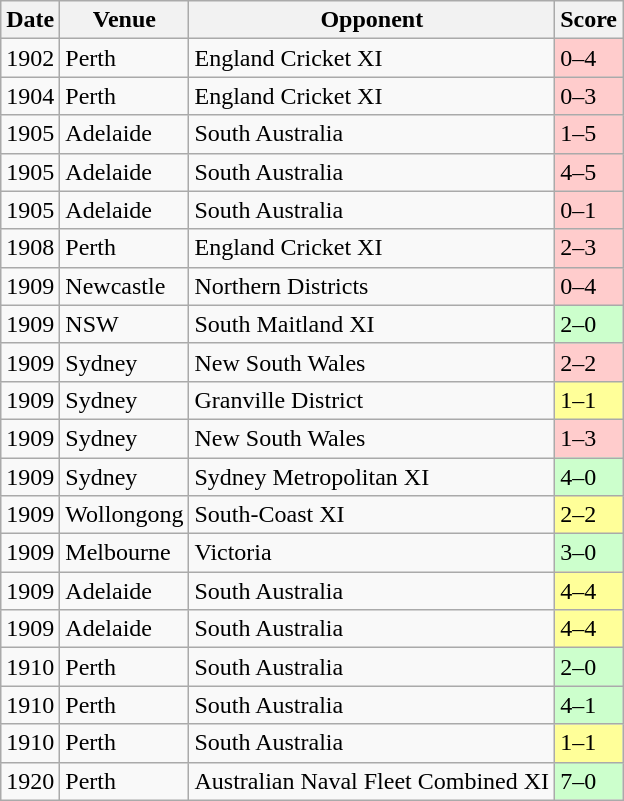<table class="wikitable" style="text-align:left">
<tr>
<th>Date</th>
<th>Venue</th>
<th>Opponent</th>
<th>Score</th>
</tr>
<tr>
<td>1902</td>
<td>Perth</td>
<td> England Cricket XI</td>
<td bgcolor=ffcccc>0–4</td>
</tr>
<tr>
<td>1904</td>
<td>Perth</td>
<td> England Cricket XI</td>
<td bgcolor=ffcccc>0–3</td>
</tr>
<tr>
<td>1905</td>
<td>Adelaide</td>
<td> South Australia</td>
<td bgcolor=ffcccc>1–5</td>
</tr>
<tr>
<td>1905</td>
<td>Adelaide</td>
<td> South Australia</td>
<td bgcolor=ffcccc>4–5</td>
</tr>
<tr>
<td>1905</td>
<td>Adelaide</td>
<td> South Australia</td>
<td bgcolor=ffcccc>0–1</td>
</tr>
<tr>
<td>1908</td>
<td>Perth</td>
<td> England Cricket XI</td>
<td bgcolor=ffcccc>2–3</td>
</tr>
<tr>
<td>1909</td>
<td>Newcastle</td>
<td>Northern Districts</td>
<td bgcolor=ffcccc>0–4</td>
</tr>
<tr>
<td>1909</td>
<td>NSW</td>
<td>South Maitland XI</td>
<td bgcolor=ccffcc>2–0</td>
</tr>
<tr>
<td>1909</td>
<td>Sydney</td>
<td> New South Wales</td>
<td bgcolor=ffcccc>2–2</td>
</tr>
<tr>
<td>1909</td>
<td>Sydney</td>
<td>Granville District</td>
<td bgcolor=ffff99>1–1</td>
</tr>
<tr>
<td>1909</td>
<td>Sydney</td>
<td> New South Wales</td>
<td bgcolor=ffcccc>1–3</td>
</tr>
<tr>
<td>1909</td>
<td>Sydney</td>
<td>Sydney Metropolitan XI</td>
<td bgcolor=ccffcc>4–0</td>
</tr>
<tr>
<td>1909</td>
<td>Wollongong</td>
<td>South-Coast XI</td>
<td bgcolor=ffff99>2–2</td>
</tr>
<tr>
<td>1909</td>
<td>Melbourne</td>
<td> Victoria</td>
<td bgcolor=ccffcc>3–0</td>
</tr>
<tr>
<td>1909</td>
<td>Adelaide</td>
<td> South Australia</td>
<td bgcolor=ffff99>4–4</td>
</tr>
<tr>
<td>1909</td>
<td>Adelaide</td>
<td> South Australia</td>
<td bgcolor=ffff99>4–4</td>
</tr>
<tr>
<td>1910</td>
<td>Perth</td>
<td> South Australia</td>
<td bgcolor=ccffcc>2–0</td>
</tr>
<tr>
<td>1910</td>
<td>Perth</td>
<td> South Australia</td>
<td bgcolor=ccffcc>4–1</td>
</tr>
<tr>
<td>1910</td>
<td>Perth</td>
<td> South Australia</td>
<td bgcolor=ffff99>1–1</td>
</tr>
<tr>
<td>1920</td>
<td>Perth</td>
<td>Australian Naval Fleet Combined XI</td>
<td bgcolor=ccffcc>7–0</td>
</tr>
</table>
